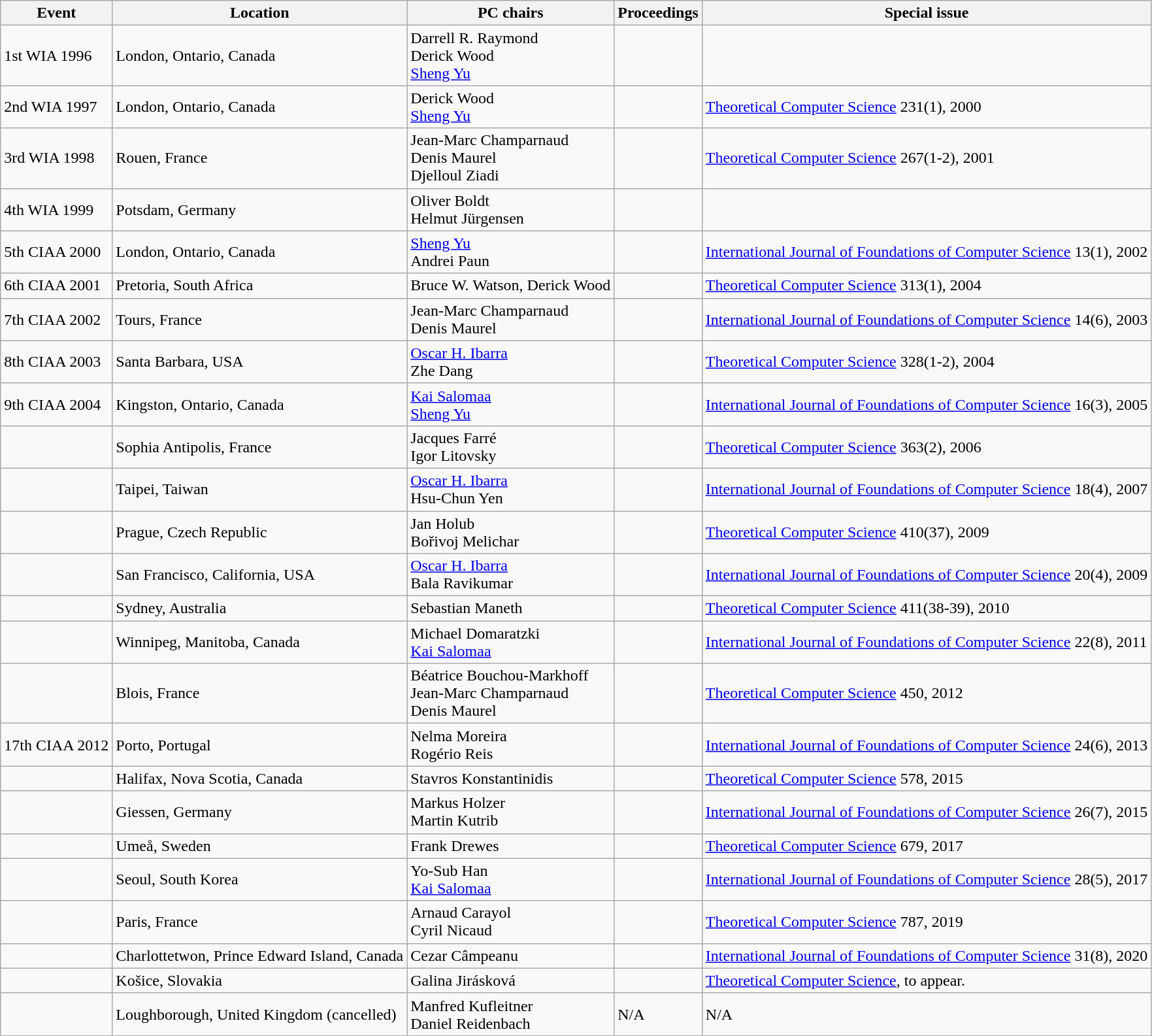<table class="wikitable">
<tr>
<th>Event</th>
<th>Location</th>
<th>PC chairs</th>
<th>Proceedings</th>
<th>Special issue</th>
</tr>
<tr>
<td>1st WIA 1996</td>
<td>London, Ontario, Canada</td>
<td>Darrell R. Raymond <br> Derick Wood <br> <a href='#'>Sheng Yu</a></td>
<td></td>
<td></td>
</tr>
<tr>
<td>2nd WIA 1997</td>
<td>London, Ontario, Canada</td>
<td>Derick Wood <br> <a href='#'>Sheng Yu</a></td>
<td></td>
<td><a href='#'>Theoretical Computer Science</a> 231(1), 2000</td>
</tr>
<tr>
<td>3rd WIA 1998</td>
<td>Rouen, France</td>
<td>Jean-Marc Champarnaud <br> Denis Maurel <br> Djelloul Ziadi</td>
<td></td>
<td><a href='#'>Theoretical Computer Science</a> 267(1-2), 2001</td>
</tr>
<tr>
<td>4th WIA 1999</td>
<td>Potsdam, Germany</td>
<td>Oliver Boldt <br> Helmut Jürgensen</td>
<td></td>
<td></td>
</tr>
<tr>
<td>5th CIAA 2000</td>
<td>London, Ontario, Canada</td>
<td><a href='#'>Sheng Yu</a> <br> Andrei Paun</td>
<td></td>
<td><a href='#'>International Journal of Foundations of Computer Science</a> 13(1), 2002</td>
</tr>
<tr>
<td>6th CIAA 2001</td>
<td>Pretoria, South Africa</td>
<td>Bruce W. Watson, Derick Wood</td>
<td></td>
<td><a href='#'>Theoretical Computer Science</a> 313(1), 2004</td>
</tr>
<tr>
<td>7th CIAA 2002</td>
<td>Tours, France</td>
<td>Jean-Marc Champarnaud <br> Denis Maurel</td>
<td></td>
<td><a href='#'>International Journal of Foundations of Computer Science</a> 14(6), 2003</td>
</tr>
<tr>
<td>8th CIAA 2003</td>
<td>Santa Barbara, USA</td>
<td><a href='#'>Oscar H. Ibarra</a> <br> Zhe Dang</td>
<td></td>
<td><a href='#'>Theoretical Computer Science</a> 328(1-2), 2004</td>
</tr>
<tr>
<td>9th CIAA 2004</td>
<td>Kingston, Ontario, Canada</td>
<td><a href='#'>Kai Salomaa</a> <br> <a href='#'>Sheng Yu</a></td>
<td></td>
<td><a href='#'>International Journal of Foundations of Computer Science</a> 16(3), 2005</td>
</tr>
<tr>
<td></td>
<td>Sophia Antipolis, France</td>
<td>Jacques Farré <br> Igor Litovsky</td>
<td></td>
<td><a href='#'>Theoretical Computer Science</a> 363(2), 2006</td>
</tr>
<tr>
<td></td>
<td>Taipei, Taiwan</td>
<td><a href='#'>Oscar H. Ibarra</a> <br> Hsu-Chun Yen</td>
<td></td>
<td><a href='#'>International Journal of Foundations of Computer Science</a> 18(4), 2007</td>
</tr>
<tr>
<td></td>
<td>Prague, Czech Republic</td>
<td>Jan Holub <br> Bořivoj Melichar</td>
<td></td>
<td><a href='#'>Theoretical Computer Science</a> 410(37), 2009</td>
</tr>
<tr>
<td></td>
<td>San Francisco, California, USA</td>
<td><a href='#'>Oscar H. Ibarra</a> <br> Bala Ravikumar</td>
<td></td>
<td><a href='#'>International Journal of Foundations of Computer Science</a> 20(4), 2009</td>
</tr>
<tr>
<td></td>
<td>Sydney, Australia</td>
<td>Sebastian Maneth</td>
<td></td>
<td><a href='#'>Theoretical Computer Science</a> 411(38-39), 2010</td>
</tr>
<tr>
<td></td>
<td>Winnipeg, Manitoba, Canada</td>
<td>Michael Domaratzki <br> <a href='#'>Kai Salomaa</a></td>
<td></td>
<td><a href='#'>International Journal of Foundations of Computer Science</a> 22(8), 2011</td>
</tr>
<tr>
<td></td>
<td>Blois, France</td>
<td>Béatrice Bouchou-Markhoff <br> Jean-Marc Champarnaud <br> Denis Maurel</td>
<td></td>
<td><a href='#'>Theoretical Computer Science</a> 450, 2012</td>
</tr>
<tr>
<td>17th CIAA 2012</td>
<td>Porto, Portugal</td>
<td>Nelma Moreira <br> Rogério Reis</td>
<td></td>
<td><a href='#'>International Journal of Foundations of Computer Science</a> 24(6), 2013</td>
</tr>
<tr>
<td></td>
<td>Halifax, Nova Scotia, Canada</td>
<td>Stavros Konstantinidis</td>
<td></td>
<td><a href='#'>Theoretical Computer Science</a> 578, 2015</td>
</tr>
<tr>
<td></td>
<td>Giessen, Germany</td>
<td>Markus Holzer <br> Martin Kutrib</td>
<td></td>
<td><a href='#'>International Journal of Foundations of Computer Science</a> 26(7), 2015</td>
</tr>
<tr>
<td></td>
<td>Umeå, Sweden</td>
<td>Frank Drewes</td>
<td></td>
<td><a href='#'>Theoretical Computer Science</a> 679, 2017</td>
</tr>
<tr>
<td></td>
<td>Seoul, South Korea</td>
<td>Yo-Sub Han <br> <a href='#'>Kai Salomaa</a></td>
<td></td>
<td><a href='#'>International Journal of Foundations of Computer Science</a> 28(5), 2017</td>
</tr>
<tr>
<td></td>
<td>Paris, France</td>
<td>Arnaud Carayol <br> Cyril Nicaud</td>
<td></td>
<td><a href='#'>Theoretical Computer Science</a> 787, 2019</td>
</tr>
<tr>
<td></td>
<td>Charlottetwon, Prince Edward Island, Canada</td>
<td>Cezar Câmpeanu</td>
<td></td>
<td><a href='#'>International Journal of Foundations of Computer Science</a> 31(8), 2020</td>
</tr>
<tr>
<td></td>
<td>Košice, Slovakia</td>
<td>Galina Jirásková</td>
<td></td>
<td><a href='#'>Theoretical Computer Science</a>, to appear.</td>
</tr>
<tr>
<td></td>
<td>Loughborough, United Kingdom (cancelled)</td>
<td>Manfred Kufleitner <br> Daniel Reidenbach</td>
<td>N/A</td>
<td>N/A</td>
</tr>
</table>
